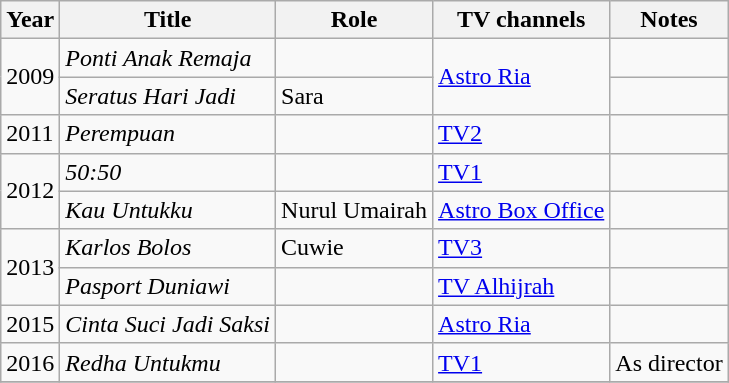<table class="wikitable">
<tr>
<th>Year</th>
<th>Title</th>
<th>Role</th>
<th>TV channels</th>
<th>Notes</th>
</tr>
<tr>
<td rowspan="2">2009</td>
<td><em>Ponti Anak Remaja</em></td>
<td></td>
<td rowspan="2"><a href='#'>Astro Ria</a></td>
<td></td>
</tr>
<tr>
<td><em>Seratus Hari Jadi</em></td>
<td>Sara</td>
<td></td>
</tr>
<tr>
<td>2011</td>
<td><em>Perempuan</em></td>
<td></td>
<td><a href='#'>TV2</a></td>
<td></td>
</tr>
<tr>
<td rowspan="2">2012</td>
<td><em>50:50</em></td>
<td></td>
<td><a href='#'>TV1</a></td>
<td></td>
</tr>
<tr>
<td><em>Kau Untukku</em></td>
<td>Nurul Umairah</td>
<td><a href='#'>Astro Box Office</a></td>
<td></td>
</tr>
<tr>
<td rowspan="2">2013</td>
<td><em>Karlos Bolos</em></td>
<td>Cuwie</td>
<td><a href='#'>TV3</a></td>
<td></td>
</tr>
<tr>
<td><em>Pasport Duniawi</em></td>
<td></td>
<td><a href='#'>TV Alhijrah</a></td>
<td></td>
</tr>
<tr>
<td>2015</td>
<td><em>Cinta Suci Jadi Saksi</em></td>
<td></td>
<td><a href='#'>Astro Ria</a></td>
<td></td>
</tr>
<tr>
<td>2016</td>
<td><em>Redha Untukmu</em></td>
<td></td>
<td><a href='#'>TV1</a></td>
<td>As director</td>
</tr>
<tr>
</tr>
</table>
